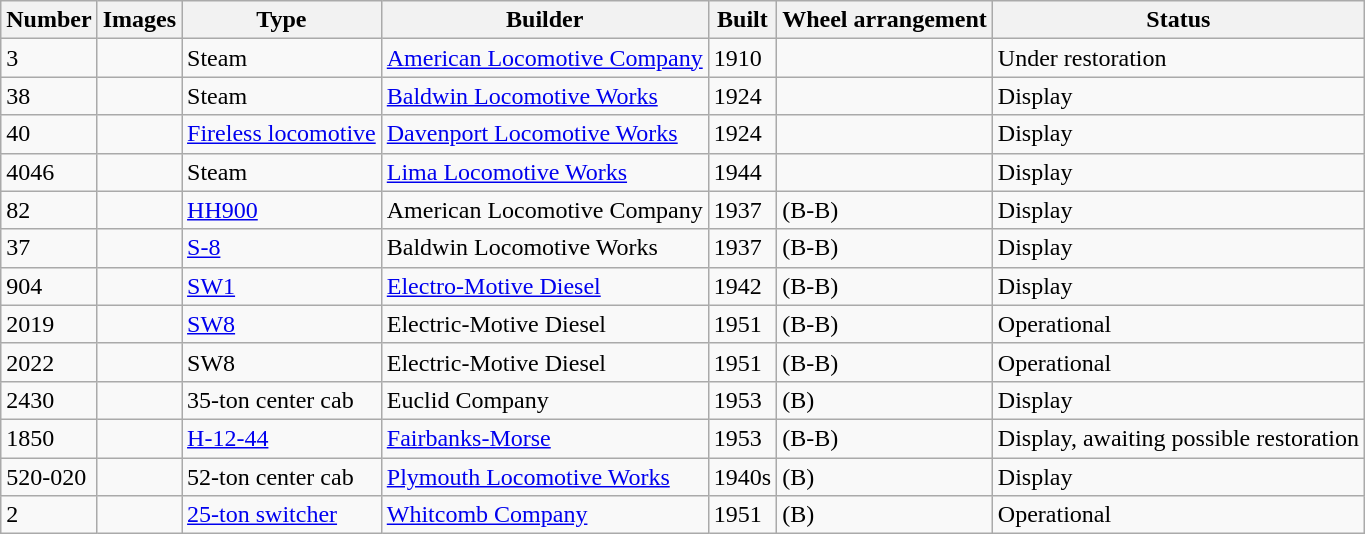<table class="wikitable">
<tr>
<th>Number</th>
<th>Images</th>
<th>Type</th>
<th>Builder</th>
<th>Built</th>
<th>Wheel arrangement</th>
<th>Status</th>
</tr>
<tr>
<td>3</td>
<td></td>
<td>Steam</td>
<td><a href='#'>American Locomotive Company</a></td>
<td>1910</td>
<td></td>
<td>Under restoration</td>
</tr>
<tr>
<td>38</td>
<td></td>
<td>Steam</td>
<td><a href='#'>Baldwin Locomotive Works</a></td>
<td>1924</td>
<td></td>
<td>Display</td>
</tr>
<tr>
<td>40</td>
<td></td>
<td><a href='#'>Fireless locomotive</a></td>
<td><a href='#'>Davenport Locomotive Works</a></td>
<td>1924</td>
<td></td>
<td>Display</td>
</tr>
<tr>
<td>4046</td>
<td></td>
<td>Steam</td>
<td><a href='#'>Lima Locomotive Works</a></td>
<td>1944</td>
<td></td>
<td>Display</td>
</tr>
<tr>
<td>82</td>
<td></td>
<td><a href='#'>HH900</a></td>
<td>American Locomotive Company</td>
<td>1937</td>
<td>(B-B)</td>
<td>Display</td>
</tr>
<tr>
<td>37</td>
<td></td>
<td><a href='#'>S-8</a></td>
<td>Baldwin Locomotive Works</td>
<td>1937</td>
<td>(B-B)</td>
<td>Display</td>
</tr>
<tr>
<td>904</td>
<td></td>
<td><a href='#'>SW1</a></td>
<td><a href='#'>Electro-Motive Diesel</a></td>
<td>1942</td>
<td>(B-B)</td>
<td>Display</td>
</tr>
<tr>
<td>2019</td>
<td></td>
<td><a href='#'>SW8</a></td>
<td>Electric-Motive Diesel</td>
<td>1951</td>
<td>(B-B)</td>
<td>Operational</td>
</tr>
<tr>
<td>2022</td>
<td></td>
<td>SW8</td>
<td>Electric-Motive Diesel</td>
<td>1951</td>
<td>(B-B)</td>
<td>Operational</td>
</tr>
<tr>
<td>2430</td>
<td></td>
<td>35-ton center cab</td>
<td>Euclid Company</td>
<td>1953</td>
<td>(B)</td>
<td>Display</td>
</tr>
<tr>
<td>1850</td>
<td></td>
<td><a href='#'>H-12-44</a></td>
<td><a href='#'>Fairbanks-Morse</a></td>
<td>1953</td>
<td>(B-B)</td>
<td>Display, awaiting possible restoration</td>
</tr>
<tr>
<td>520-020</td>
<td></td>
<td>52-ton center cab</td>
<td><a href='#'>Plymouth Locomotive Works</a></td>
<td>1940s</td>
<td>(B)</td>
<td>Display</td>
</tr>
<tr>
<td>2</td>
<td></td>
<td><a href='#'>25-ton switcher</a></td>
<td><a href='#'>Whitcomb Company</a></td>
<td>1951</td>
<td>(B)</td>
<td>Operational</td>
</tr>
</table>
